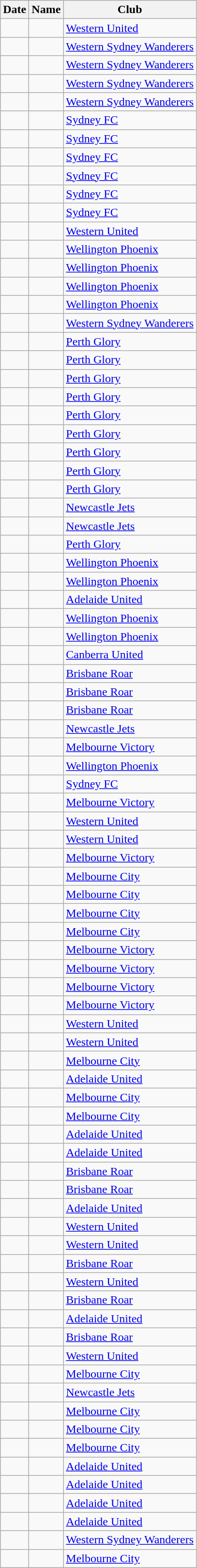<table class="wikitable sortable">
<tr>
<th>Date</th>
<th>Name</th>
<th>Club</th>
</tr>
<tr>
<td></td>
<td></td>
<td><a href='#'>Western United</a></td>
</tr>
<tr>
<td></td>
<td></td>
<td><a href='#'>Western Sydney Wanderers</a></td>
</tr>
<tr>
<td></td>
<td></td>
<td><a href='#'>Western Sydney Wanderers</a></td>
</tr>
<tr>
<td></td>
<td></td>
<td><a href='#'>Western Sydney Wanderers</a></td>
</tr>
<tr>
<td></td>
<td></td>
<td><a href='#'>Western Sydney Wanderers</a></td>
</tr>
<tr>
<td></td>
<td></td>
<td><a href='#'>Sydney FC</a></td>
</tr>
<tr>
<td></td>
<td></td>
<td><a href='#'>Sydney FC</a></td>
</tr>
<tr>
<td></td>
<td></td>
<td><a href='#'>Sydney FC</a></td>
</tr>
<tr>
<td></td>
<td></td>
<td><a href='#'>Sydney FC</a></td>
</tr>
<tr>
<td></td>
<td></td>
<td><a href='#'>Sydney FC</a></td>
</tr>
<tr>
<td></td>
<td></td>
<td><a href='#'>Sydney FC</a></td>
</tr>
<tr>
<td></td>
<td></td>
<td><a href='#'>Western United</a></td>
</tr>
<tr>
<td></td>
<td></td>
<td><a href='#'>Wellington Phoenix</a></td>
</tr>
<tr>
<td></td>
<td></td>
<td><a href='#'>Wellington Phoenix</a></td>
</tr>
<tr>
<td></td>
<td></td>
<td><a href='#'>Wellington Phoenix</a></td>
</tr>
<tr>
<td></td>
<td></td>
<td><a href='#'>Wellington Phoenix</a></td>
</tr>
<tr>
<td></td>
<td></td>
<td><a href='#'>Western Sydney Wanderers</a></td>
</tr>
<tr>
<td></td>
<td></td>
<td><a href='#'>Perth Glory</a></td>
</tr>
<tr>
<td></td>
<td></td>
<td><a href='#'>Perth Glory</a></td>
</tr>
<tr>
<td></td>
<td></td>
<td><a href='#'>Perth Glory</a></td>
</tr>
<tr>
<td></td>
<td></td>
<td><a href='#'>Perth Glory</a></td>
</tr>
<tr>
<td></td>
<td></td>
<td><a href='#'>Perth Glory</a></td>
</tr>
<tr>
<td></td>
<td></td>
<td><a href='#'>Perth Glory</a></td>
</tr>
<tr>
<td></td>
<td></td>
<td><a href='#'>Perth Glory</a></td>
</tr>
<tr>
<td></td>
<td></td>
<td><a href='#'>Perth Glory</a></td>
</tr>
<tr>
<td></td>
<td></td>
<td><a href='#'>Perth Glory</a></td>
</tr>
<tr>
<td></td>
<td></td>
<td><a href='#'>Newcastle Jets</a></td>
</tr>
<tr>
<td></td>
<td></td>
<td><a href='#'>Newcastle Jets</a></td>
</tr>
<tr>
<td></td>
<td></td>
<td><a href='#'>Perth Glory</a></td>
</tr>
<tr>
<td></td>
<td></td>
<td><a href='#'>Wellington Phoenix</a></td>
</tr>
<tr>
<td></td>
<td></td>
<td><a href='#'>Wellington Phoenix</a></td>
</tr>
<tr>
<td></td>
<td></td>
<td><a href='#'>Adelaide United</a></td>
</tr>
<tr>
<td></td>
<td></td>
<td><a href='#'>Wellington Phoenix</a></td>
</tr>
<tr>
<td></td>
<td></td>
<td><a href='#'>Wellington Phoenix</a></td>
</tr>
<tr>
<td></td>
<td></td>
<td><a href='#'>Canberra United</a></td>
</tr>
<tr>
<td></td>
<td></td>
<td><a href='#'>Brisbane Roar</a></td>
</tr>
<tr>
<td></td>
<td></td>
<td><a href='#'>Brisbane Roar</a></td>
</tr>
<tr>
<td></td>
<td></td>
<td><a href='#'>Brisbane Roar</a></td>
</tr>
<tr>
<td></td>
<td></td>
<td><a href='#'>Newcastle Jets</a></td>
</tr>
<tr>
<td></td>
<td></td>
<td><a href='#'>Melbourne Victory</a></td>
</tr>
<tr>
<td></td>
<td></td>
<td><a href='#'>Wellington Phoenix</a></td>
</tr>
<tr>
<td></td>
<td></td>
<td><a href='#'>Sydney FC</a></td>
</tr>
<tr>
<td></td>
<td></td>
<td><a href='#'>Melbourne Victory</a></td>
</tr>
<tr>
<td></td>
<td></td>
<td><a href='#'>Western United</a></td>
</tr>
<tr>
<td></td>
<td></td>
<td><a href='#'>Western United</a></td>
</tr>
<tr>
<td></td>
<td></td>
<td><a href='#'>Melbourne Victory</a></td>
</tr>
<tr>
<td></td>
<td></td>
<td><a href='#'>Melbourne City</a></td>
</tr>
<tr>
<td></td>
<td></td>
<td><a href='#'>Melbourne City</a></td>
</tr>
<tr>
<td></td>
<td></td>
<td><a href='#'>Melbourne City</a></td>
</tr>
<tr>
<td></td>
<td></td>
<td><a href='#'>Melbourne City</a></td>
</tr>
<tr>
<td></td>
<td></td>
<td><a href='#'>Melbourne Victory</a></td>
</tr>
<tr>
<td></td>
<td></td>
<td><a href='#'>Melbourne Victory</a></td>
</tr>
<tr>
<td></td>
<td></td>
<td><a href='#'>Melbourne Victory</a></td>
</tr>
<tr>
<td></td>
<td></td>
<td><a href='#'>Melbourne Victory</a></td>
</tr>
<tr>
<td></td>
<td></td>
<td><a href='#'>Western United</a></td>
</tr>
<tr>
<td></td>
<td></td>
<td><a href='#'>Western United</a></td>
</tr>
<tr>
<td></td>
<td></td>
<td><a href='#'>Melbourne City</a></td>
</tr>
<tr>
<td></td>
<td></td>
<td><a href='#'>Adelaide United</a></td>
</tr>
<tr>
<td></td>
<td></td>
<td><a href='#'>Melbourne City</a></td>
</tr>
<tr>
<td></td>
<td></td>
<td><a href='#'>Melbourne City</a></td>
</tr>
<tr>
<td></td>
<td></td>
<td><a href='#'>Adelaide United</a></td>
</tr>
<tr>
<td></td>
<td></td>
<td><a href='#'>Adelaide United</a></td>
</tr>
<tr>
<td></td>
<td></td>
<td><a href='#'>Brisbane Roar</a></td>
</tr>
<tr>
<td></td>
<td></td>
<td><a href='#'>Brisbane Roar</a></td>
</tr>
<tr>
<td></td>
<td></td>
<td><a href='#'>Adelaide United</a></td>
</tr>
<tr>
<td></td>
<td></td>
<td><a href='#'>Western United</a></td>
</tr>
<tr>
<td></td>
<td></td>
<td><a href='#'>Western United</a></td>
</tr>
<tr>
<td></td>
<td></td>
<td><a href='#'>Brisbane Roar</a></td>
</tr>
<tr>
<td></td>
<td></td>
<td><a href='#'>Western United</a></td>
</tr>
<tr>
<td></td>
<td></td>
<td><a href='#'>Brisbane Roar</a></td>
</tr>
<tr>
<td></td>
<td></td>
<td><a href='#'>Adelaide United</a></td>
</tr>
<tr>
<td></td>
<td></td>
<td><a href='#'>Brisbane Roar</a></td>
</tr>
<tr>
<td></td>
<td></td>
<td><a href='#'>Western United</a></td>
</tr>
<tr>
<td></td>
<td></td>
<td><a href='#'>Melbourne City</a></td>
</tr>
<tr>
<td></td>
<td></td>
<td><a href='#'>Newcastle Jets</a></td>
</tr>
<tr>
<td></td>
<td></td>
<td><a href='#'>Melbourne City</a></td>
</tr>
<tr>
<td></td>
<td></td>
<td><a href='#'>Melbourne City</a></td>
</tr>
<tr>
<td></td>
<td></td>
<td><a href='#'>Melbourne City</a></td>
</tr>
<tr>
<td></td>
<td></td>
<td><a href='#'>Adelaide United</a></td>
</tr>
<tr>
<td></td>
<td></td>
<td><a href='#'>Adelaide United</a></td>
</tr>
<tr>
<td></td>
<td></td>
<td><a href='#'>Adelaide United</a></td>
</tr>
<tr>
<td></td>
<td></td>
<td><a href='#'>Adelaide United</a></td>
</tr>
<tr>
<td></td>
<td></td>
<td><a href='#'>Western Sydney Wanderers</a></td>
</tr>
<tr>
<td></td>
<td></td>
<td><a href='#'>Melbourne City</a></td>
</tr>
</table>
